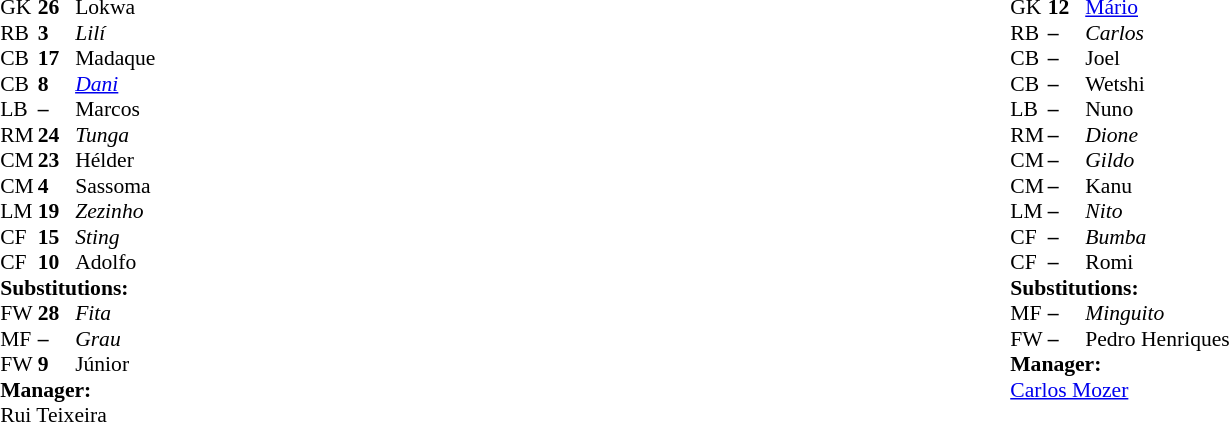<table width="100%">
<tr>
<td valign="top" width="40%"><br><table style="font-size:90%;" cellspacing="0" cellpadding="0" align="center">
<tr>
<th width="25"></th>
<th width="25"></th>
</tr>
<tr>
<td>GK</td>
<td><strong>26</strong></td>
<td> Lokwa</td>
</tr>
<tr>
<td>RB</td>
<td><strong>3</strong></td>
<td> <em>Lilí</em></td>
<td></td>
<td></td>
</tr>
<tr>
<td>CB</td>
<td><strong>17</strong></td>
<td> Madaque</td>
</tr>
<tr>
<td>CB</td>
<td><strong>8</strong></td>
<td> <em><a href='#'>Dani</a></em></td>
</tr>
<tr>
<td>LB</td>
<td><strong>–</strong></td>
<td> Marcos</td>
</tr>
<tr>
<td>RM</td>
<td><strong>24</strong></td>
<td> <em>Tunga</em></td>
</tr>
<tr>
<td>CM</td>
<td><strong>23</strong></td>
<td> Hélder</td>
</tr>
<tr>
<td>CM</td>
<td><strong>4</strong></td>
<td> Sassoma</td>
<td></td>
<td></td>
</tr>
<tr>
<td>LM</td>
<td><strong>19</strong></td>
<td> <em>Zezinho</em></td>
</tr>
<tr>
<td>CF</td>
<td><strong>15</strong></td>
<td> <em>Sting</em></td>
</tr>
<tr>
<td>CF</td>
<td><strong>10</strong></td>
<td> Adolfo</td>
<td></td>
<td></td>
</tr>
<tr>
<td colspan=3><strong>Substitutions:</strong></td>
</tr>
<tr>
<td>FW</td>
<td><strong>28</strong></td>
<td> <em>Fita</em></td>
<td></td>
<td></td>
</tr>
<tr>
<td>MF</td>
<td><strong>–</strong></td>
<td> <em>Grau</em></td>
<td></td>
<td></td>
</tr>
<tr>
<td>FW</td>
<td><strong>9</strong></td>
<td> Júnior</td>
<td></td>
<td></td>
</tr>
<tr>
<td colspan=3><strong>Manager:</strong></td>
</tr>
<tr>
<td colspan=4> Rui Teixeira</td>
</tr>
</table>
</td>
<td valign="top"></td>
<td valign="top" width="50%"><br><table style="font-size:90%;" cellspacing="0" cellpadding="0" align="center">
<tr>
<th width=25></th>
<th width=25></th>
</tr>
<tr>
<td>GK</td>
<td><strong>12</strong></td>
<td> <a href='#'>Mário</a></td>
</tr>
<tr>
<td>RB</td>
<td><strong>–</strong></td>
<td> <em>Carlos</em></td>
</tr>
<tr>
<td>CB</td>
<td><strong>–</strong></td>
<td> Joel</td>
</tr>
<tr>
<td>CB</td>
<td><strong>–</strong></td>
<td> Wetshi</td>
</tr>
<tr>
<td>LB</td>
<td><strong>–</strong></td>
<td> Nuno</td>
</tr>
<tr>
<td>RM</td>
<td><strong>–</strong></td>
<td> <em>Dione</em></td>
</tr>
<tr>
<td>CM</td>
<td><strong>–</strong></td>
<td> <em>Gildo</em></td>
<td></td>
<td></td>
</tr>
<tr>
<td>CM</td>
<td><strong>–</strong></td>
<td> Kanu</td>
</tr>
<tr>
<td>LM</td>
<td><strong>–</strong></td>
<td> <em>Nito</em></td>
</tr>
<tr>
<td>CF</td>
<td><strong>–</strong></td>
<td> <em>Bumba</em></td>
</tr>
<tr>
<td>CF</td>
<td><strong>–</strong></td>
<td> Romi</td>
<td></td>
<td></td>
</tr>
<tr>
<td colspan=3><strong>Substitutions:</strong></td>
</tr>
<tr>
<td>MF</td>
<td><strong>–</strong></td>
<td> <em>Minguito</em></td>
<td></td>
<td></td>
</tr>
<tr>
<td>FW</td>
<td><strong>–</strong></td>
<td> Pedro Henriques</td>
<td></td>
<td></td>
</tr>
<tr>
<td colspan=3><strong>Manager:</strong></td>
</tr>
<tr>
<td colspan=4> <a href='#'>Carlos Mozer</a></td>
</tr>
</table>
</td>
</tr>
</table>
